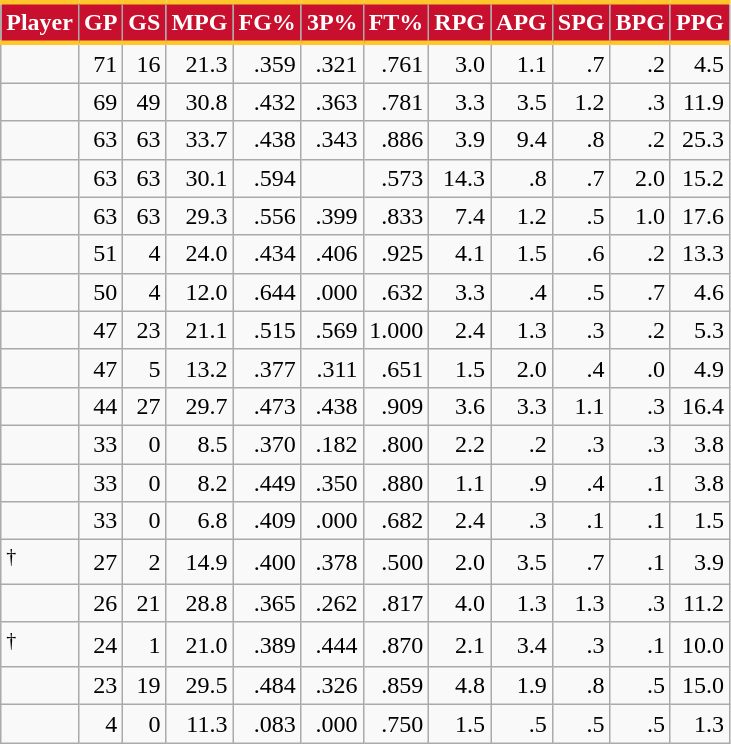<table class="wikitable sortable" style="text-align:right;">
<tr>
<th style="background:#C8102E; color:#FFFFFF; border-top:#FFC72C 3px solid; border-bottom:#FFC72C 3px solid;">Player</th>
<th style="background:#C8102E; color:#FFFFFF; border-top:#FFC72C 3px solid; border-bottom:#FFC72C 3px solid;">GP</th>
<th style="background:#C8102E; color:#FFFFFF; border-top:#FFC72C 3px solid; border-bottom:#FFC72C 3px solid;">GS</th>
<th style="background:#C8102E; color:#FFFFFF; border-top:#FFC72C 3px solid; border-bottom:#FFC72C 3px solid;">MPG</th>
<th style="background:#C8102E; color:#FFFFFF; border-top:#FFC72C 3px solid; border-bottom:#FFC72C 3px solid;">FG%</th>
<th style="background:#C8102E; color:#FFFFFF; border-top:#FFC72C 3px solid; border-bottom:#FFC72C 3px solid;">3P%</th>
<th style="background:#C8102E; color:#FFFFFF; border-top:#FFC72C 3px solid; border-bottom:#FFC72C 3px solid;">FT%</th>
<th style="background:#C8102E; color:#FFFFFF; border-top:#FFC72C 3px solid; border-bottom:#FFC72C 3px solid;">RPG</th>
<th style="background:#C8102E; color:#FFFFFF; border-top:#FFC72C 3px solid; border-bottom:#FFC72C 3px solid;">APG</th>
<th style="background:#C8102E; color:#FFFFFF; border-top:#FFC72C 3px solid; border-bottom:#FFC72C 3px solid;">SPG</th>
<th style="background:#C8102E; color:#FFFFFF; border-top:#FFC72C 3px solid; border-bottom:#FFC72C 3px solid;">BPG</th>
<th style="background:#C8102E; color:#FFFFFF; border-top:#FFC72C 3px solid; border-bottom:#FFC72C 3px solid;">PPG</th>
</tr>
<tr>
<td style="text-align:left;"></td>
<td>71</td>
<td>16</td>
<td>21.3</td>
<td>.359</td>
<td>.321</td>
<td>.761</td>
<td>3.0</td>
<td>1.1</td>
<td>.7</td>
<td>.2</td>
<td>4.5</td>
</tr>
<tr>
<td style="text-align:left;"></td>
<td>69</td>
<td>49</td>
<td>30.8</td>
<td>.432</td>
<td>.363</td>
<td>.781</td>
<td>3.3</td>
<td>3.5</td>
<td>1.2</td>
<td>.3</td>
<td>11.9</td>
</tr>
<tr>
<td style="text-align:left;"></td>
<td>63</td>
<td>63</td>
<td>33.7</td>
<td>.438</td>
<td>.343</td>
<td>.886</td>
<td>3.9</td>
<td>9.4</td>
<td>.8</td>
<td>.2</td>
<td>25.3</td>
</tr>
<tr>
<td style="text-align:left;"></td>
<td>63</td>
<td>63</td>
<td>30.1</td>
<td>.594</td>
<td></td>
<td>.573</td>
<td>14.3</td>
<td>.8</td>
<td>.7</td>
<td>2.0</td>
<td>15.2</td>
</tr>
<tr>
<td style="text-align:left;"></td>
<td>63</td>
<td>63</td>
<td>29.3</td>
<td>.556</td>
<td>.399</td>
<td>.833</td>
<td>7.4</td>
<td>1.2</td>
<td>.5</td>
<td>1.0</td>
<td>17.6</td>
</tr>
<tr>
<td style="text-align:left;"></td>
<td>51</td>
<td>4</td>
<td>24.0</td>
<td>.434</td>
<td>.406</td>
<td>.925</td>
<td>4.1</td>
<td>1.5</td>
<td>.6</td>
<td>.2</td>
<td>13.3</td>
</tr>
<tr>
<td style="text-align:left;"></td>
<td>50</td>
<td>4</td>
<td>12.0</td>
<td>.644</td>
<td>.000</td>
<td>.632</td>
<td>3.3</td>
<td>.4</td>
<td>.5</td>
<td>.7</td>
<td>4.6</td>
</tr>
<tr>
<td style="text-align:left;"></td>
<td>47</td>
<td>23</td>
<td>21.1</td>
<td>.515</td>
<td>.569</td>
<td>1.000</td>
<td>2.4</td>
<td>1.3</td>
<td>.3</td>
<td>.2</td>
<td>5.3</td>
</tr>
<tr>
<td style="text-align:left;"></td>
<td>47</td>
<td>5</td>
<td>13.2</td>
<td>.377</td>
<td>.311</td>
<td>.651</td>
<td>1.5</td>
<td>2.0</td>
<td>.4</td>
<td>.0</td>
<td>4.9</td>
</tr>
<tr>
<td style="text-align:left;"></td>
<td>44</td>
<td>27</td>
<td>29.7</td>
<td>.473</td>
<td>.438</td>
<td>.909</td>
<td>3.6</td>
<td>3.3</td>
<td>1.1</td>
<td>.3</td>
<td>16.4</td>
</tr>
<tr>
<td style="text-align:left;"></td>
<td>33</td>
<td>0</td>
<td>8.5</td>
<td>.370</td>
<td>.182</td>
<td>.800</td>
<td>2.2</td>
<td>.2</td>
<td>.3</td>
<td>.3</td>
<td>3.8</td>
</tr>
<tr>
<td style="text-align:left;"></td>
<td>33</td>
<td>0</td>
<td>8.2</td>
<td>.449</td>
<td>.350</td>
<td>.880</td>
<td>1.1</td>
<td>.9</td>
<td>.4</td>
<td>.1</td>
<td>3.8</td>
</tr>
<tr>
<td style="text-align:left;"></td>
<td>33</td>
<td>0</td>
<td>6.8</td>
<td>.409</td>
<td>.000</td>
<td>.682</td>
<td>2.4</td>
<td>.3</td>
<td>.1</td>
<td>.1</td>
<td>1.5</td>
</tr>
<tr>
<td style="text-align:left;"><sup>†</sup></td>
<td>27</td>
<td>2</td>
<td>14.9</td>
<td>.400</td>
<td>.378</td>
<td>.500</td>
<td>2.0</td>
<td>3.5</td>
<td>.7</td>
<td>.1</td>
<td>3.9</td>
</tr>
<tr>
<td style="text-align:left;"></td>
<td>26</td>
<td>21</td>
<td>28.8</td>
<td>.365</td>
<td>.262</td>
<td>.817</td>
<td>4.0</td>
<td>1.3</td>
<td>1.3</td>
<td>.3</td>
<td>11.2</td>
</tr>
<tr>
<td style="text-align:left;"><sup>†</sup></td>
<td>24</td>
<td>1</td>
<td>21.0</td>
<td>.389</td>
<td>.444</td>
<td>.870</td>
<td>2.1</td>
<td>3.4</td>
<td>.3</td>
<td>.1</td>
<td>10.0</td>
</tr>
<tr>
<td style="text-align:left;"></td>
<td>23</td>
<td>19</td>
<td>29.5</td>
<td>.484</td>
<td>.326</td>
<td>.859</td>
<td>4.8</td>
<td>1.9</td>
<td>.8</td>
<td>.5</td>
<td>15.0</td>
</tr>
<tr>
<td style="text-align:left;"></td>
<td>4</td>
<td>0</td>
<td>11.3</td>
<td>.083</td>
<td>.000</td>
<td>.750</td>
<td>1.5</td>
<td>.5</td>
<td>.5</td>
<td>.5</td>
<td>1.3</td>
</tr>
</table>
